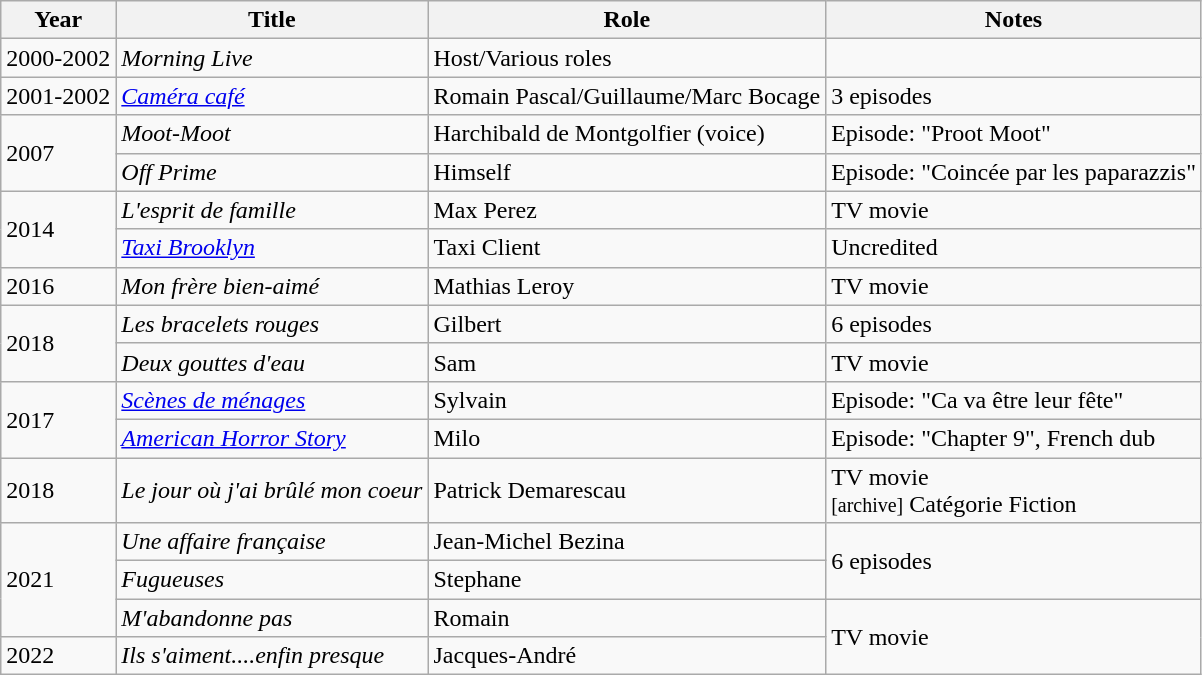<table class="wikitable">
<tr>
<th>Year</th>
<th>Title</th>
<th>Role</th>
<th>Notes</th>
</tr>
<tr>
<td>2000-2002</td>
<td><em>Morning Live</em></td>
<td>Host/Various roles</td>
<td></td>
</tr>
<tr>
<td>2001-2002</td>
<td><em><a href='#'>Caméra café</a></em></td>
<td>Romain Pascal/Guillaume/Marc Bocage</td>
<td>3 episodes</td>
</tr>
<tr>
<td rowspan="2">2007</td>
<td><em>Moot-Moot</em></td>
<td>Harchibald de Montgolfier (voice)</td>
<td>Episode: "Proot Moot"</td>
</tr>
<tr>
<td><em>Off Prime</em></td>
<td>Himself</td>
<td>Episode: "Coincée par les paparazzis"</td>
</tr>
<tr>
<td rowspan="2">2014</td>
<td><em>L'esprit de famille</em></td>
<td>Max Perez</td>
<td>TV movie</td>
</tr>
<tr>
<td><em><a href='#'>Taxi Brooklyn</a></em></td>
<td>Taxi Client</td>
<td>Uncredited</td>
</tr>
<tr>
<td>2016</td>
<td><em>Mon frère bien-aimé</em></td>
<td>Mathias Leroy</td>
<td>TV movie</td>
</tr>
<tr>
<td rowspan="2">2018</td>
<td><em>Les bracelets rouges</em></td>
<td>Gilbert</td>
<td>6 episodes</td>
</tr>
<tr>
<td><em>Deux gouttes d'eau</em></td>
<td>Sam</td>
<td>TV movie</td>
</tr>
<tr>
<td rowspan="2">2017</td>
<td><em><a href='#'>Scènes de ménages</a></em></td>
<td>Sylvain</td>
<td>Episode: "Ca va être leur fête"</td>
</tr>
<tr>
<td><em><a href='#'>American Horror Story</a></em></td>
<td>Milo</td>
<td>Episode: "Chapter 9", French dub</td>
</tr>
<tr>
<td>2018</td>
<td><em>Le jour où j'ai brûlé mon coeur</em></td>
<td>Patrick Demarescau</td>
<td>TV movie<br> <small>[archive]</small> Catégorie Fiction</td>
</tr>
<tr>
<td rowspan="3">2021</td>
<td><em>Une affaire française</em></td>
<td>Jean-Michel Bezina</td>
<td rowspan="2">6 episodes</td>
</tr>
<tr>
<td><em>Fugueuses</em></td>
<td>Stephane</td>
</tr>
<tr>
<td><em>M'abandonne pas</em></td>
<td>Romain</td>
<td rowspan="2">TV movie</td>
</tr>
<tr>
<td>2022</td>
<td><em>Ils s'aiment....enfin presque</em></td>
<td>Jacques-André</td>
</tr>
</table>
